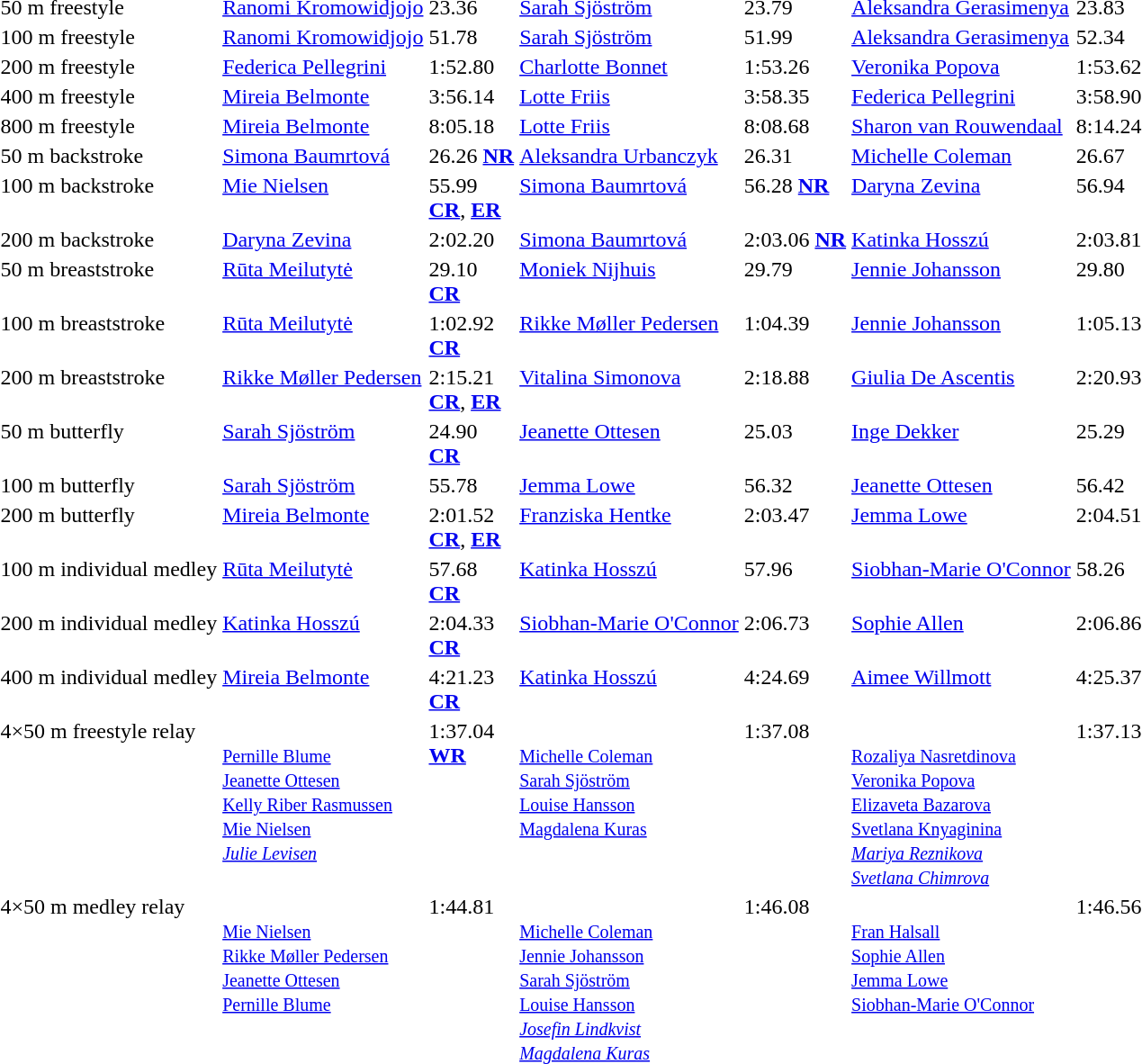<table>
<tr valign="top">
<td>50 m freestyle</td>
<td><a href='#'>Ranomi Kromowidjojo</a><br><small></small></td>
<td>23.36</td>
<td><a href='#'>Sarah Sjöström</a><br><small></small></td>
<td>23.79</td>
<td><a href='#'>Aleksandra Gerasimenya</a><br><small></small></td>
<td>23.83</td>
</tr>
<tr valign="top">
<td>100 m freestyle</td>
<td><a href='#'>Ranomi Kromowidjojo</a><br><small></small></td>
<td>51.78</td>
<td><a href='#'>Sarah Sjöström</a><br><small></small></td>
<td>51.99</td>
<td><a href='#'>Aleksandra Gerasimenya</a><br><small></small></td>
<td>52.34</td>
</tr>
<tr valign="top">
<td>200 m freestyle</td>
<td><a href='#'>Federica Pellegrini</a><br><small></small></td>
<td>1:52.80</td>
<td><a href='#'>Charlotte Bonnet</a><br><small></small></td>
<td>1:53.26</td>
<td><a href='#'>Veronika Popova</a> <br><small></small></td>
<td>1:53.62</td>
</tr>
<tr valign="top">
<td>400 m freestyle</td>
<td><a href='#'>Mireia Belmonte</a><br><small></small></td>
<td>3:56.14</td>
<td><a href='#'>Lotte Friis</a><br><small></small></td>
<td>3:58.35</td>
<td><a href='#'>Federica Pellegrini</a> <br><small></small></td>
<td>3:58.90</td>
</tr>
<tr valign="top">
<td>800 m freestyle</td>
<td><a href='#'>Mireia Belmonte</a><br><small></small></td>
<td>8:05.18</td>
<td><a href='#'>Lotte Friis</a><br><small></small></td>
<td>8:08.68</td>
<td><a href='#'>Sharon van Rouwendaal</a><br><small></small></td>
<td>8:14.24</td>
</tr>
<tr valign="top">
<td>50 m backstroke</td>
<td><a href='#'>Simona Baumrtová</a> <br><small></small></td>
<td>26.26 <strong><a href='#'>NR</a></strong></td>
<td><a href='#'>Aleksandra Urbanczyk</a> <br><small></small></td>
<td>26.31</td>
<td><a href='#'>Michelle Coleman</a><br><small></small></td>
<td>26.67</td>
</tr>
<tr valign="top">
<td>100 m backstroke</td>
<td><a href='#'>Mie Nielsen</a><br><small></small></td>
<td>55.99<strong><br><a href='#'>CR</a></strong>, <strong><a href='#'>ER</a></strong></td>
<td><a href='#'>Simona Baumrtová</a><br><small></small></td>
<td>56.28 <strong><a href='#'>NR</a></strong></td>
<td><a href='#'>Daryna Zevina</a><br><small></small></td>
<td>56.94</td>
</tr>
<tr valign="top">
<td>200 m backstroke</td>
<td><a href='#'>Daryna Zevina</a><br><small></small></td>
<td>2:02.20</td>
<td><a href='#'>Simona Baumrtová</a><br><small></small></td>
<td>2:03.06 <strong><a href='#'>NR</a></strong></td>
<td><a href='#'>Katinka Hosszú</a> <br><small></small></td>
<td>2:03.81</td>
</tr>
<tr valign="top">
<td>50 m breaststroke</td>
<td><a href='#'>Rūta Meilutytė</a><br><small></small></td>
<td>29.10<br><strong><a href='#'>CR</a></strong></td>
<td><a href='#'>Moniek Nijhuis</a><br><small></small></td>
<td>29.79</td>
<td><a href='#'>Jennie Johansson</a><br><small></small></td>
<td>29.80</td>
</tr>
<tr valign="top">
<td>100 m breaststroke</td>
<td><a href='#'>Rūta Meilutytė</a><br><small></small></td>
<td>1:02.92<br><strong><a href='#'>CR</a></strong></td>
<td><a href='#'>Rikke Møller Pedersen</a><br><small></small></td>
<td>1:04.39</td>
<td><a href='#'>Jennie Johansson</a><br><small></small></td>
<td>1:05.13</td>
</tr>
<tr valign="top">
<td>200 m breaststroke</td>
<td><a href='#'>Rikke Møller Pedersen</a><br><small></small></td>
<td>2:15.21<br><strong><a href='#'>CR</a></strong>, <strong><a href='#'>ER</a></strong></td>
<td><a href='#'>Vitalina Simonova</a><br><small></small></td>
<td>2:18.88</td>
<td><a href='#'>Giulia De Ascentis</a><br><small></small></td>
<td>2:20.93</td>
</tr>
<tr valign="top">
<td>50 m butterfly</td>
<td><a href='#'>Sarah Sjöström</a><br><small></small></td>
<td>24.90<br><strong><a href='#'>CR</a></strong></td>
<td><a href='#'>Jeanette Ottesen</a><br><small></small></td>
<td>25.03</td>
<td><a href='#'>Inge Dekker</a><br><small></small></td>
<td>25.29</td>
</tr>
<tr valign="top">
<td>100 m butterfly</td>
<td><a href='#'>Sarah Sjöström</a><br><small></small></td>
<td>55.78</td>
<td><a href='#'>Jemma Lowe</a><br><small></small></td>
<td>56.32</td>
<td><a href='#'>Jeanette Ottesen</a><br><small></small></td>
<td>56.42</td>
</tr>
<tr valign="top">
<td>200 m butterfly</td>
<td><a href='#'>Mireia Belmonte</a><br><small></small></td>
<td>2:01.52<br><strong><a href='#'>CR</a></strong>, <strong><a href='#'>ER</a></strong></td>
<td><a href='#'>Franziska Hentke</a><br><small></small></td>
<td>2:03.47</td>
<td><a href='#'>Jemma Lowe</a><br><small></small></td>
<td>2:04.51</td>
</tr>
<tr valign="top">
<td>100 m individual medley</td>
<td><a href='#'>Rūta Meilutytė</a> <br><small></small></td>
<td>57.68<strong><br><a href='#'>CR</a></strong></td>
<td><a href='#'>Katinka Hosszú</a> <br><small></small></td>
<td>57.96</td>
<td><a href='#'>Siobhan-Marie O'Connor</a> <br><small></small></td>
<td>58.26</td>
</tr>
<tr valign="top">
<td>200 m individual medley</td>
<td><a href='#'>Katinka Hosszú</a><br><small></small></td>
<td>2:04.33<br><strong><a href='#'>CR</a></strong></td>
<td><a href='#'>Siobhan-Marie O'Connor</a><br><small></small></td>
<td>2:06.73</td>
<td><a href='#'>Sophie Allen</a><br><small></small></td>
<td>2:06.86</td>
</tr>
<tr valign="top">
<td>400 m individual medley</td>
<td><a href='#'>Mireia Belmonte</a><br><small></small></td>
<td>4:21.23<br><strong><a href='#'>CR</a></strong></td>
<td><a href='#'>Katinka Hosszú</a><br><small></small></td>
<td>4:24.69</td>
<td><a href='#'>Aimee Willmott</a><br><small></small></td>
<td>4:25.37</td>
</tr>
<tr valign="top">
<td>4×50 m freestyle relay</td>
<td><br><small><a href='#'>Pernille Blume</a><br><a href='#'>Jeanette Ottesen</a><br><a href='#'>Kelly Riber Rasmussen</a><br><a href='#'>Mie Nielsen</a><br><em><a href='#'>Julie Levisen</a></em></small></td>
<td>1:37.04<br><strong><a href='#'>WR</a></strong></td>
<td><br><small><a href='#'>Michelle Coleman</a><br><a href='#'>Sarah Sjöström</a><br><a href='#'>Louise Hansson</a><br><a href='#'>Magdalena Kuras</a></small></td>
<td>1:37.08</td>
<td><br><small><a href='#'>Rozaliya Nasretdinova</a><br><a href='#'>Veronika Popova</a><br><a href='#'>Elizaveta Bazarova</a><br><a href='#'>Svetlana Knyaginina</a><br><em><a href='#'>Mariya Reznikova</a><br><a href='#'>Svetlana Chimrova</a></em></small></td>
<td>1:37.13</td>
</tr>
<tr valign="top">
<td>4×50 m medley relay</td>
<td><br><small><a href='#'>Mie Nielsen</a><br><a href='#'>Rikke Møller Pedersen</a><br><a href='#'>Jeanette Ottesen</a><br><a href='#'>Pernille Blume</a></small></td>
<td>1:44.81</td>
<td><br><small><a href='#'>Michelle Coleman</a><br><a href='#'>Jennie Johansson</a><br><a href='#'>Sarah Sjöström</a><br><a href='#'>Louise Hansson</a><br><em><a href='#'>Josefin Lindkvist</a><br><a href='#'>Magdalena Kuras</a></em></small></td>
<td>1:46.08</td>
<td><br><small><a href='#'>Fran Halsall</a><br><a href='#'>Sophie Allen</a><br><a href='#'>Jemma Lowe</a><br><a href='#'>Siobhan-Marie O'Connor</a></small></td>
<td>1:46.56</td>
</tr>
</table>
